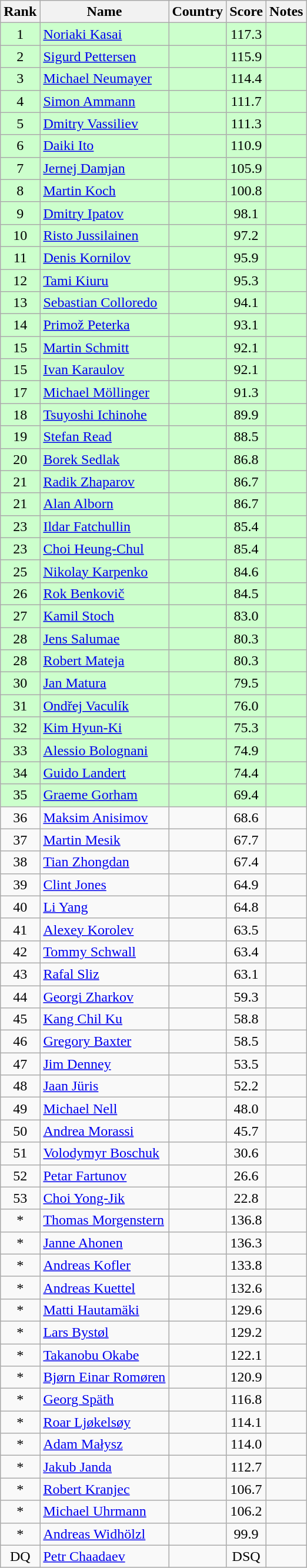<table class="wikitable sortable" style="text-align:center">
<tr>
<th>Rank</th>
<th>Name</th>
<th>Country</th>
<th>Score</th>
<th>Notes</th>
</tr>
<tr bgcolor="#ccffcc">
<td>1</td>
<td align="left"><a href='#'>Noriaki Kasai</a></td>
<td align="left"></td>
<td>117.3</td>
<td></td>
</tr>
<tr bgcolor="#ccffcc">
<td>2</td>
<td align="left"><a href='#'>Sigurd Pettersen</a></td>
<td align="left"></td>
<td>115.9</td>
<td></td>
</tr>
<tr bgcolor="#ccffcc">
<td>3</td>
<td align="left"><a href='#'>Michael Neumayer</a></td>
<td align="left"></td>
<td>114.4</td>
<td></td>
</tr>
<tr bgcolor="#ccffcc">
<td>4</td>
<td align="left"><a href='#'>Simon Ammann</a></td>
<td align="left"></td>
<td>111.7</td>
<td></td>
</tr>
<tr bgcolor="#ccffcc">
<td>5</td>
<td align="left"><a href='#'>Dmitry Vassiliev</a></td>
<td align="left"></td>
<td>111.3</td>
<td></td>
</tr>
<tr bgcolor="#ccffcc">
<td>6</td>
<td align="left"><a href='#'>Daiki Ito</a></td>
<td align="left"></td>
<td>110.9</td>
<td></td>
</tr>
<tr bgcolor="#ccffcc">
<td>7</td>
<td align="left"><a href='#'>Jernej Damjan</a></td>
<td align="left"></td>
<td>105.9</td>
<td></td>
</tr>
<tr bgcolor="#ccffcc">
<td>8</td>
<td align="left"><a href='#'>Martin Koch</a></td>
<td align="left"></td>
<td>100.8</td>
<td></td>
</tr>
<tr bgcolor="#ccffcc">
<td>9</td>
<td align="left"><a href='#'>Dmitry Ipatov</a></td>
<td align="left"></td>
<td>98.1</td>
<td></td>
</tr>
<tr bgcolor="#ccffcc">
<td>10</td>
<td align="left"><a href='#'>Risto Jussilainen</a></td>
<td align="left"></td>
<td>97.2</td>
<td></td>
</tr>
<tr bgcolor="#ccffcc">
<td>11</td>
<td align="left"><a href='#'>Denis Kornilov</a></td>
<td align="left"></td>
<td>95.9</td>
<td></td>
</tr>
<tr bgcolor="#ccffcc">
<td>12</td>
<td align="left"><a href='#'>Tami Kiuru</a></td>
<td align="left"></td>
<td>95.3</td>
<td></td>
</tr>
<tr bgcolor="#ccffcc">
<td>13</td>
<td align="left"><a href='#'>Sebastian Colloredo</a></td>
<td align="left"></td>
<td>94.1</td>
<td></td>
</tr>
<tr bgcolor="#ccffcc">
<td>14</td>
<td align="left"><a href='#'>Primož Peterka</a></td>
<td align="left"></td>
<td>93.1</td>
<td></td>
</tr>
<tr bgcolor="#ccffcc">
<td>15</td>
<td align="left"><a href='#'>Martin Schmitt</a></td>
<td align="left"></td>
<td>92.1</td>
<td></td>
</tr>
<tr bgcolor="#ccffcc">
<td>15</td>
<td align="left"><a href='#'>Ivan Karaulov</a></td>
<td align="left"></td>
<td>92.1</td>
<td></td>
</tr>
<tr bgcolor="#ccffcc">
<td>17</td>
<td align="left"><a href='#'>Michael Möllinger</a></td>
<td align="left"></td>
<td>91.3</td>
<td></td>
</tr>
<tr bgcolor="#ccffcc">
<td>18</td>
<td align="left"><a href='#'>Tsuyoshi Ichinohe</a></td>
<td align="left"></td>
<td>89.9</td>
<td></td>
</tr>
<tr bgcolor="#ccffcc">
<td>19</td>
<td align="left"><a href='#'>Stefan Read</a></td>
<td align="left"></td>
<td>88.5</td>
<td></td>
</tr>
<tr bgcolor="#ccffcc">
<td>20</td>
<td align="left"><a href='#'>Borek Sedlak</a></td>
<td align="left"></td>
<td>86.8</td>
<td></td>
</tr>
<tr bgcolor="#ccffcc">
<td>21</td>
<td align="left"><a href='#'>Radik Zhaparov</a></td>
<td align="left"></td>
<td>86.7</td>
<td></td>
</tr>
<tr bgcolor="#ccffcc">
<td>21</td>
<td align="left"><a href='#'>Alan Alborn</a></td>
<td align="left"></td>
<td>86.7</td>
<td></td>
</tr>
<tr bgcolor="#ccffcc">
<td>23</td>
<td align="left"><a href='#'>Ildar Fatchullin</a></td>
<td align="left"></td>
<td>85.4</td>
<td></td>
</tr>
<tr bgcolor="#ccffcc">
<td>23</td>
<td align="left"><a href='#'>Choi Heung-Chul</a></td>
<td align="left"></td>
<td>85.4</td>
<td></td>
</tr>
<tr bgcolor="#ccffcc">
<td>25</td>
<td align="left"><a href='#'>Nikolay Karpenko</a></td>
<td align="left"></td>
<td>84.6</td>
<td></td>
</tr>
<tr bgcolor="#ccffcc">
<td>26</td>
<td align="left"><a href='#'>Rok Benkovič</a></td>
<td align="left"></td>
<td>84.5</td>
<td></td>
</tr>
<tr bgcolor="#ccffcc">
<td>27</td>
<td align="left"><a href='#'>Kamil Stoch</a></td>
<td align="left"></td>
<td>83.0</td>
<td></td>
</tr>
<tr bgcolor="#ccffcc">
<td>28</td>
<td align="left"><a href='#'>Jens Salumae</a></td>
<td align="left"></td>
<td>80.3</td>
<td></td>
</tr>
<tr bgcolor="#ccffcc">
<td>28</td>
<td align="left"><a href='#'>Robert Mateja</a></td>
<td align="left"></td>
<td>80.3</td>
<td></td>
</tr>
<tr bgcolor="#ccffcc">
<td>30</td>
<td align="left"><a href='#'>Jan Matura</a></td>
<td align="left"></td>
<td>79.5</td>
<td></td>
</tr>
<tr bgcolor="#ccffcc">
<td>31</td>
<td align="left"><a href='#'>Ondřej Vaculík</a></td>
<td align="left"></td>
<td>76.0</td>
<td></td>
</tr>
<tr bgcolor="#ccffcc">
<td>32</td>
<td align="left"><a href='#'>Kim Hyun-Ki</a></td>
<td align="left"></td>
<td>75.3</td>
<td></td>
</tr>
<tr bgcolor="#ccffcc">
<td>33</td>
<td align="left"><a href='#'>Alessio Bolognani</a></td>
<td align="left"></td>
<td>74.9</td>
<td></td>
</tr>
<tr bgcolor="#ccffcc">
<td>34</td>
<td align="left"><a href='#'>Guido Landert</a></td>
<td align="left"></td>
<td>74.4</td>
<td></td>
</tr>
<tr bgcolor="#ccffcc">
<td>35</td>
<td align="left"><a href='#'>Graeme Gorham</a></td>
<td align="left"></td>
<td>69.4</td>
<td></td>
</tr>
<tr>
<td>36</td>
<td align="left"><a href='#'>Maksim Anisimov</a></td>
<td align="left"></td>
<td>68.6</td>
<td></td>
</tr>
<tr>
<td>37</td>
<td align="left"><a href='#'>Martin Mesik</a></td>
<td align="left"></td>
<td>67.7</td>
<td></td>
</tr>
<tr>
<td>38</td>
<td align="left"><a href='#'>Tian Zhongdan</a></td>
<td align="left"></td>
<td>67.4</td>
<td></td>
</tr>
<tr>
<td>39</td>
<td align="left"><a href='#'>Clint Jones</a></td>
<td align="left"></td>
<td>64.9</td>
<td></td>
</tr>
<tr>
<td>40</td>
<td align="left"><a href='#'>Li Yang</a></td>
<td align="left"></td>
<td>64.8</td>
<td></td>
</tr>
<tr>
<td>41</td>
<td align="left"><a href='#'>Alexey Korolev</a></td>
<td align="left"></td>
<td>63.5</td>
<td></td>
</tr>
<tr>
<td>42</td>
<td align="left"><a href='#'>Tommy Schwall</a></td>
<td align="left"></td>
<td>63.4</td>
<td></td>
</tr>
<tr>
<td>43</td>
<td align="left"><a href='#'>Rafal Sliz</a></td>
<td align="left"></td>
<td>63.1</td>
<td></td>
</tr>
<tr>
<td>44</td>
<td align="left"><a href='#'>Georgi Zharkov</a></td>
<td align="left"></td>
<td>59.3</td>
<td></td>
</tr>
<tr>
<td>45</td>
<td align="left"><a href='#'>Kang Chil Ku</a></td>
<td align="left"></td>
<td>58.8</td>
<td></td>
</tr>
<tr>
<td>46</td>
<td align="left"><a href='#'>Gregory Baxter</a></td>
<td align="left"></td>
<td>58.5</td>
<td></td>
</tr>
<tr>
<td>47</td>
<td align="left"><a href='#'>Jim Denney</a></td>
<td align="left"></td>
<td>53.5</td>
<td></td>
</tr>
<tr>
<td>48</td>
<td align="left"><a href='#'>Jaan Jüris</a></td>
<td align="left"></td>
<td>52.2</td>
<td></td>
</tr>
<tr>
<td>49</td>
<td align="left"><a href='#'>Michael Nell</a></td>
<td align="left"></td>
<td>48.0</td>
<td></td>
</tr>
<tr>
<td>50</td>
<td align="left"><a href='#'>Andrea Morassi</a></td>
<td align="left"></td>
<td>45.7</td>
<td></td>
</tr>
<tr>
<td>51</td>
<td align="left"><a href='#'>Volodymyr Boschuk</a></td>
<td align="left"></td>
<td>30.6</td>
<td></td>
</tr>
<tr>
<td>52</td>
<td align="left"><a href='#'>Petar Fartunov</a></td>
<td align="left"></td>
<td>26.6</td>
<td></td>
</tr>
<tr>
<td>53</td>
<td align="left"><a href='#'>Choi Yong-Jik</a></td>
<td align="left"></td>
<td>22.8</td>
<td></td>
</tr>
<tr>
<td>*</td>
<td align="left"><a href='#'>Thomas Morgenstern</a></td>
<td align="left"></td>
<td>136.8</td>
<td></td>
</tr>
<tr>
<td>*</td>
<td align="left"><a href='#'>Janne Ahonen</a></td>
<td align="left"></td>
<td>136.3</td>
<td></td>
</tr>
<tr>
<td>*</td>
<td align="left"><a href='#'>Andreas Kofler</a></td>
<td align="left"></td>
<td>133.8</td>
<td></td>
</tr>
<tr>
<td>*</td>
<td align="left"><a href='#'>Andreas Kuettel</a></td>
<td align="left"></td>
<td>132.6</td>
<td></td>
</tr>
<tr>
<td>*</td>
<td align="left"><a href='#'>Matti Hautamäki</a></td>
<td align="left"></td>
<td>129.6</td>
<td></td>
</tr>
<tr>
<td>*</td>
<td align="left"><a href='#'>Lars Bystøl</a></td>
<td align="left"></td>
<td>129.2</td>
<td></td>
</tr>
<tr>
<td>*</td>
<td align="left"><a href='#'>Takanobu Okabe</a></td>
<td align="left"></td>
<td>122.1</td>
<td></td>
</tr>
<tr>
<td>*</td>
<td align="left"><a href='#'>Bjørn Einar Romøren</a></td>
<td align="left"></td>
<td>120.9</td>
<td></td>
</tr>
<tr>
<td>*</td>
<td align="left"><a href='#'>Georg Späth</a></td>
<td align="left"></td>
<td>116.8</td>
<td></td>
</tr>
<tr>
<td>*</td>
<td align="left"><a href='#'>Roar Ljøkelsøy</a></td>
<td align="left"></td>
<td>114.1</td>
<td></td>
</tr>
<tr>
<td>*</td>
<td align="left"><a href='#'>Adam Małysz</a></td>
<td align="left"></td>
<td>114.0</td>
<td></td>
</tr>
<tr>
<td>*</td>
<td align="left"><a href='#'>Jakub Janda</a></td>
<td align="left"></td>
<td>112.7</td>
<td></td>
</tr>
<tr>
<td>*</td>
<td align="left"><a href='#'>Robert Kranjec</a></td>
<td align="left"></td>
<td>106.7</td>
<td></td>
</tr>
<tr>
<td>*</td>
<td align="left"><a href='#'>Michael Uhrmann</a></td>
<td align="left"></td>
<td>106.2</td>
<td></td>
</tr>
<tr>
<td>*</td>
<td align="left"><a href='#'>Andreas Widhölzl</a></td>
<td align="left"></td>
<td>99.9</td>
<td></td>
</tr>
<tr>
<td>DQ</td>
<td align="left"><a href='#'>Petr Chaadaev</a></td>
<td align="left"></td>
<td>DSQ</td>
<td></td>
</tr>
</table>
